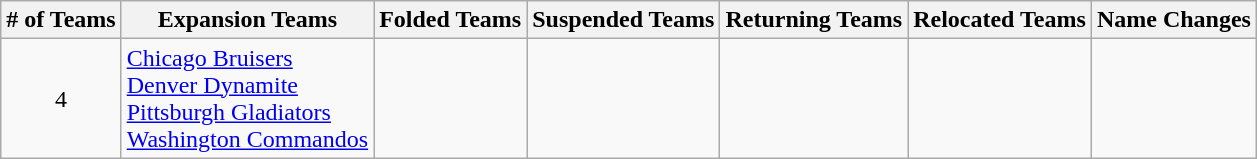<table class="wikitable">
<tr>
<th># of Teams</th>
<th>Expansion Teams</th>
<th>Folded Teams</th>
<th>Suspended Teams</th>
<th>Returning Teams</th>
<th>Relocated Teams</th>
<th>Name Changes</th>
</tr>
<tr style="vertical-align:top">
<td style="text-align:center; vertical-align:middle">4</td>
<td><a href='#'>Chicago Bruisers</a><br><a href='#'>Denver Dynamite</a><br><a href='#'>Pittsburgh Gladiators</a><br><a href='#'>Washington Commandos</a></td>
<td></td>
<td></td>
<td></td>
<td></td>
<td></td>
</tr>
</table>
